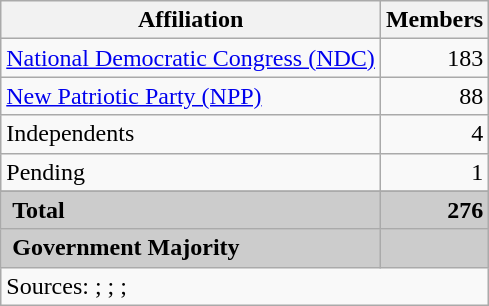<table class="wikitable">
<tr>
<th>Affiliation</th>
<th>Members</th>
</tr>
<tr>
<td><a href='#'>National Democratic Congress (NDC)</a></td>
<td align="right">183</td>
</tr>
<tr>
<td><a href='#'>New Patriotic Party (NPP)</a></td>
<td align="right">88</td>
</tr>
<tr>
<td>Independents</td>
<td align="right">4</td>
</tr>
<tr>
<td>Pending</td>
<td align="right">1</td>
</tr>
<tr>
</tr>
<tr bgcolor="CCCCCC">
<td> <strong>Total</strong></td>
<td align="right"><strong>276</strong></td>
</tr>
<tr bgcolor="CCCCCC">
<td> <strong>Government Majority</strong></td>
<td align="right"></td>
</tr>
<tr>
<td colspan="2">Sources: ; ; ; </td>
</tr>
</table>
